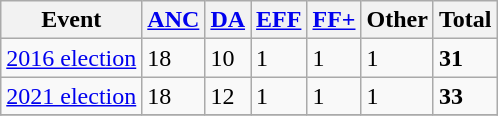<table class="wikitable">
<tr>
<th>Event</th>
<th><a href='#'>ANC</a></th>
<th><a href='#'>DA</a></th>
<th><a href='#'>EFF</a></th>
<th><a href='#'>FF+</a></th>
<th>Other</th>
<th>Total</th>
</tr>
<tr>
<td><a href='#'>2016 election</a></td>
<td>18</td>
<td>10</td>
<td>1</td>
<td>1</td>
<td>1</td>
<td><strong>31</strong></td>
</tr>
<tr>
<td><a href='#'>2021 election</a></td>
<td>18</td>
<td>12</td>
<td>1</td>
<td>1</td>
<td>1</td>
<td><strong>33</strong></td>
</tr>
<tr>
</tr>
</table>
